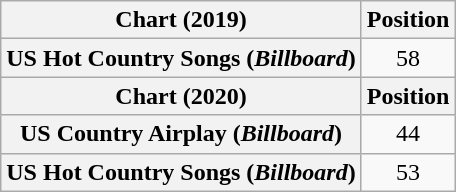<table class="wikitable plainrowheaders" style="text-align:center">
<tr>
<th>Chart (2019)</th>
<th>Position</th>
</tr>
<tr>
<th scope="row">US Hot Country Songs (<em>Billboard</em>)</th>
<td>58</td>
</tr>
<tr>
<th>Chart (2020)</th>
<th>Position</th>
</tr>
<tr>
<th scope="row">US Country Airplay (<em>Billboard</em>)</th>
<td>44</td>
</tr>
<tr>
<th scope="row">US Hot Country Songs (<em>Billboard</em>)</th>
<td>53</td>
</tr>
</table>
